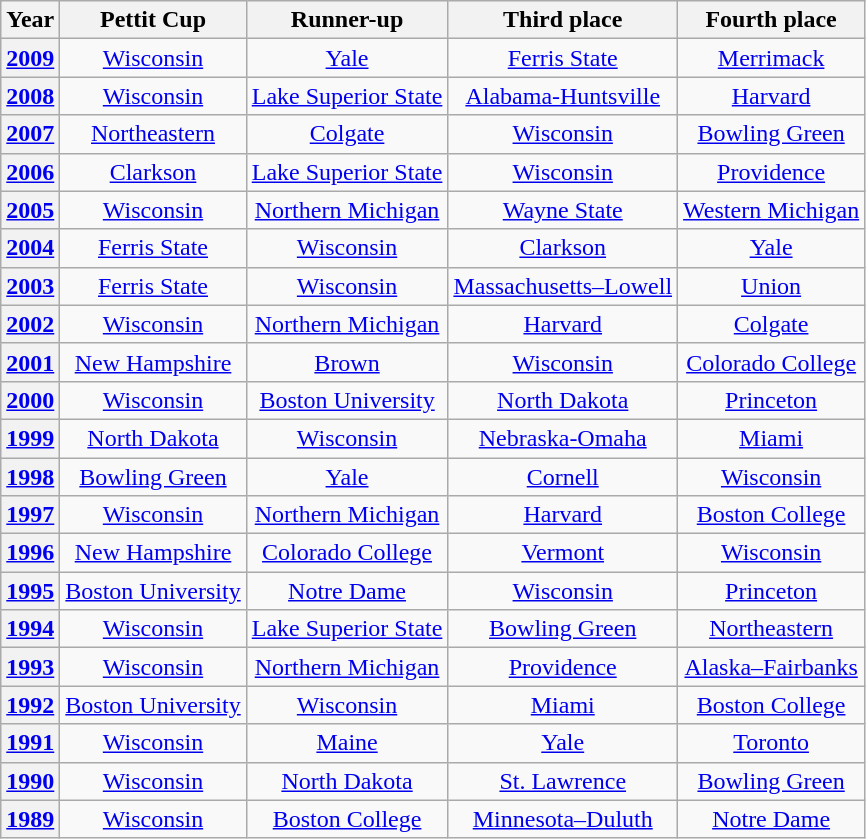<table class="wikitable" style="text-align:center" cellpadding=2 cellspacing=2>
<tr>
<th>Year</th>
<th>Pettit Cup</th>
<th>Runner-up</th>
<th>Third place</th>
<th>Fourth place</th>
</tr>
<tr>
<th><a href='#'>2009</a></th>
<td><a href='#'>Wisconsin</a></td>
<td><a href='#'>Yale</a></td>
<td><a href='#'>Ferris State</a></td>
<td><a href='#'>Merrimack</a></td>
</tr>
<tr>
<th><a href='#'>2008</a></th>
<td><a href='#'>Wisconsin</a></td>
<td><a href='#'>Lake Superior State</a></td>
<td><a href='#'>Alabama-Huntsville</a></td>
<td><a href='#'>Harvard</a></td>
</tr>
<tr>
<th><a href='#'>2007</a></th>
<td><a href='#'>Northeastern</a></td>
<td><a href='#'>Colgate</a></td>
<td><a href='#'>Wisconsin</a></td>
<td><a href='#'>Bowling Green</a></td>
</tr>
<tr>
<th><a href='#'>2006</a></th>
<td><a href='#'>Clarkson</a></td>
<td><a href='#'>Lake Superior State</a></td>
<td><a href='#'>Wisconsin</a></td>
<td><a href='#'>Providence</a></td>
</tr>
<tr>
<th><a href='#'>2005</a></th>
<td><a href='#'>Wisconsin</a></td>
<td><a href='#'>Northern Michigan</a></td>
<td><a href='#'>Wayne State</a></td>
<td><a href='#'>Western Michigan</a></td>
</tr>
<tr>
<th><a href='#'>2004</a></th>
<td><a href='#'>Ferris State</a></td>
<td><a href='#'>Wisconsin</a></td>
<td><a href='#'>Clarkson</a></td>
<td><a href='#'>Yale</a></td>
</tr>
<tr>
<th><a href='#'>2003</a></th>
<td><a href='#'>Ferris State</a></td>
<td><a href='#'>Wisconsin</a></td>
<td><a href='#'>Massachusetts–Lowell</a></td>
<td><a href='#'>Union</a></td>
</tr>
<tr>
<th><a href='#'>2002</a></th>
<td><a href='#'>Wisconsin</a></td>
<td><a href='#'>Northern Michigan</a></td>
<td><a href='#'>Harvard</a></td>
<td><a href='#'>Colgate</a></td>
</tr>
<tr>
<th><a href='#'>2001</a></th>
<td><a href='#'>New Hampshire</a></td>
<td><a href='#'>Brown</a></td>
<td><a href='#'>Wisconsin</a></td>
<td><a href='#'>Colorado College</a></td>
</tr>
<tr>
<th><a href='#'>2000</a></th>
<td><a href='#'>Wisconsin</a></td>
<td><a href='#'>Boston University</a></td>
<td><a href='#'>North Dakota</a></td>
<td><a href='#'>Princeton</a></td>
</tr>
<tr>
<th><a href='#'>1999</a></th>
<td><a href='#'>North Dakota</a></td>
<td><a href='#'>Wisconsin</a></td>
<td><a href='#'>Nebraska-Omaha</a></td>
<td><a href='#'>Miami</a></td>
</tr>
<tr>
<th><a href='#'>1998</a></th>
<td><a href='#'>Bowling Green</a></td>
<td><a href='#'>Yale</a></td>
<td><a href='#'>Cornell</a></td>
<td><a href='#'>Wisconsin</a></td>
</tr>
<tr>
<th><a href='#'>1997</a></th>
<td><a href='#'>Wisconsin</a></td>
<td><a href='#'>Northern Michigan</a></td>
<td><a href='#'>Harvard</a></td>
<td><a href='#'>Boston College</a></td>
</tr>
<tr>
<th><a href='#'>1996</a></th>
<td><a href='#'>New Hampshire</a></td>
<td><a href='#'>Colorado College</a></td>
<td><a href='#'>Vermont</a></td>
<td><a href='#'>Wisconsin</a></td>
</tr>
<tr>
<th><a href='#'>1995</a></th>
<td><a href='#'>Boston University</a></td>
<td><a href='#'>Notre Dame</a></td>
<td><a href='#'>Wisconsin</a></td>
<td><a href='#'>Princeton</a></td>
</tr>
<tr>
<th><a href='#'>1994</a></th>
<td><a href='#'>Wisconsin</a></td>
<td><a href='#'>Lake Superior State</a></td>
<td><a href='#'>Bowling Green</a></td>
<td><a href='#'>Northeastern</a></td>
</tr>
<tr>
<th><a href='#'>1993</a></th>
<td><a href='#'>Wisconsin</a></td>
<td><a href='#'>Northern Michigan</a></td>
<td><a href='#'>Providence</a></td>
<td><a href='#'>Alaska–Fairbanks</a></td>
</tr>
<tr>
<th><a href='#'>1992</a></th>
<td><a href='#'>Boston University</a></td>
<td><a href='#'>Wisconsin</a></td>
<td><a href='#'>Miami</a></td>
<td><a href='#'>Boston College</a></td>
</tr>
<tr>
<th><a href='#'>1991</a></th>
<td><a href='#'>Wisconsin</a></td>
<td><a href='#'>Maine</a></td>
<td><a href='#'>Yale</a></td>
<td><a href='#'>Toronto</a></td>
</tr>
<tr>
<th><a href='#'>1990</a></th>
<td><a href='#'>Wisconsin</a></td>
<td><a href='#'>North Dakota</a></td>
<td><a href='#'>St. Lawrence</a></td>
<td><a href='#'>Bowling Green</a></td>
</tr>
<tr>
<th><a href='#'>1989</a></th>
<td><a href='#'>Wisconsin</a></td>
<td><a href='#'>Boston College</a></td>
<td><a href='#'>Minnesota–Duluth</a></td>
<td><a href='#'>Notre Dame</a></td>
</tr>
</table>
